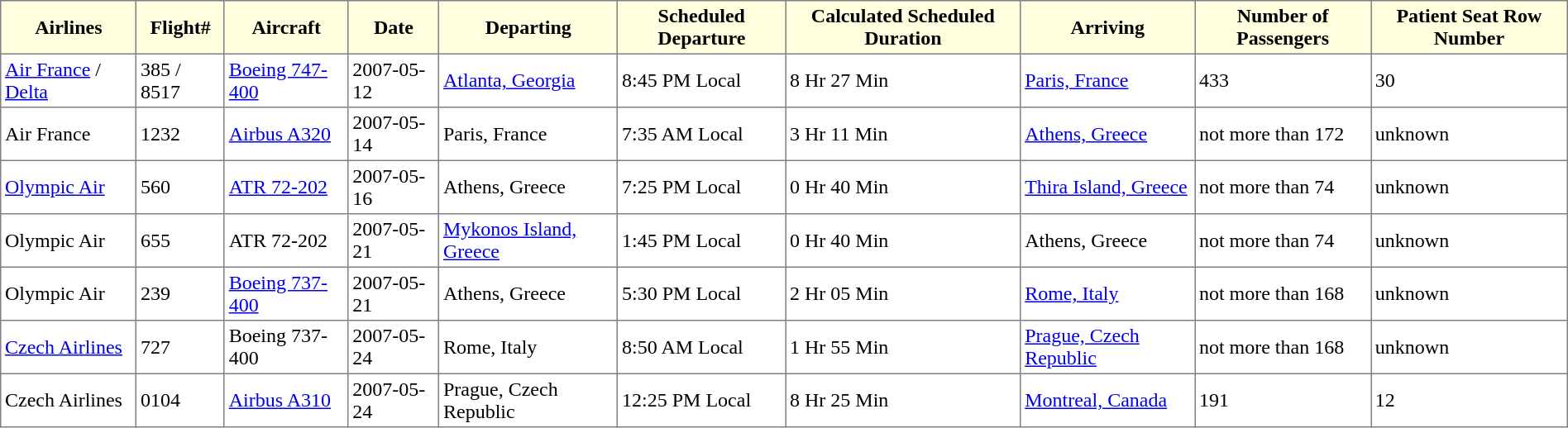<table class="toccolours" border="1" cellpadding="3" style="border-collapse:collapse">
<tr style="background:lightyellow;">
<th>Airlines</th>
<th>Flight#</th>
<th>Aircraft</th>
<th>Date</th>
<th>Departing</th>
<th>Scheduled Departure</th>
<th>Calculated Scheduled Duration</th>
<th>Arriving</th>
<th>Number of Passengers</th>
<th>Patient Seat Row Number</th>
</tr>
<tr>
<td><a href='#'>Air France</a> / <a href='#'>Delta</a></td>
<td>385 / 8517</td>
<td><a href='#'>Boeing 747-400</a></td>
<td>2007-05-12</td>
<td><a href='#'>Atlanta, Georgia</a></td>
<td>8:45 PM Local</td>
<td>8 Hr 27 Min</td>
<td><a href='#'>Paris, France</a></td>
<td>433</td>
<td>30</td>
</tr>
<tr>
<td>Air France</td>
<td>1232</td>
<td><a href='#'>Airbus A320</a></td>
<td>2007-05-14</td>
<td>Paris, France</td>
<td>7:35 AM Local</td>
<td>3 Hr 11 Min</td>
<td><a href='#'>Athens, Greece</a></td>
<td>not more than 172</td>
<td>unknown</td>
</tr>
<tr>
<td><a href='#'>Olympic Air</a></td>
<td>560</td>
<td><a href='#'>ATR 72-202</a></td>
<td>2007-05-16</td>
<td>Athens, Greece</td>
<td>7:25 PM Local</td>
<td>0 Hr 40 Min</td>
<td><a href='#'>Thira Island, Greece</a></td>
<td>not more than 74</td>
<td>unknown</td>
</tr>
<tr>
<td>Olympic Air</td>
<td>655</td>
<td>ATR 72-202</td>
<td>2007-05-21</td>
<td><a href='#'>Mykonos Island, Greece</a></td>
<td>1:45 PM Local</td>
<td>0 Hr 40 Min</td>
<td>Athens, Greece</td>
<td>not more than 74</td>
<td>unknown</td>
</tr>
<tr>
<td>Olympic Air</td>
<td>239</td>
<td><a href='#'>Boeing 737-400</a></td>
<td>2007-05-21</td>
<td>Athens, Greece</td>
<td>5:30 PM Local</td>
<td>2 Hr 05 Min</td>
<td><a href='#'>Rome, Italy</a></td>
<td>not more than 168</td>
<td>unknown</td>
</tr>
<tr>
<td><a href='#'>Czech Airlines</a></td>
<td>727</td>
<td>Boeing 737-400</td>
<td>2007-05-24</td>
<td>Rome, Italy</td>
<td>8:50 AM Local</td>
<td>1 Hr 55 Min</td>
<td><a href='#'>Prague, Czech Republic</a></td>
<td>not more than 168</td>
<td>unknown</td>
</tr>
<tr>
<td>Czech Airlines</td>
<td>0104</td>
<td><a href='#'>Airbus A310</a></td>
<td>2007-05-24</td>
<td>Prague, Czech Republic</td>
<td>12:25 PM Local</td>
<td>8 Hr 25 Min</td>
<td><a href='#'>Montreal, Canada</a></td>
<td>191</td>
<td>12</td>
</tr>
</table>
